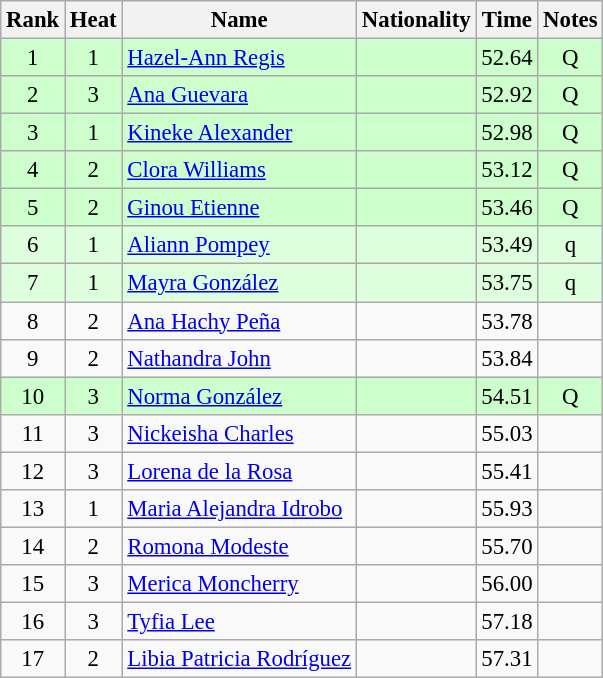<table class="wikitable sortable" style="text-align:center; font-size:95%">
<tr>
<th>Rank</th>
<th>Heat</th>
<th>Name</th>
<th>Nationality</th>
<th>Time</th>
<th>Notes</th>
</tr>
<tr bgcolor=ccffcc>
<td>1</td>
<td>1</td>
<td align=left><a href='#'>Hazel-Ann Regis</a></td>
<td align=left></td>
<td>52.64</td>
<td>Q</td>
</tr>
<tr bgcolor=ccffcc>
<td>2</td>
<td>3</td>
<td align=left><a href='#'>Ana Guevara</a></td>
<td align=left></td>
<td>52.92</td>
<td>Q</td>
</tr>
<tr bgcolor=ccffcc>
<td>3</td>
<td>1</td>
<td align=left><a href='#'>Kineke Alexander</a></td>
<td align=left></td>
<td>52.98</td>
<td>Q</td>
</tr>
<tr bgcolor=ccffcc>
<td>4</td>
<td>2</td>
<td align=left><a href='#'>Clora Williams</a></td>
<td align=left></td>
<td>53.12</td>
<td>Q</td>
</tr>
<tr bgcolor=ccffcc>
<td>5</td>
<td>2</td>
<td align=left><a href='#'>Ginou Etienne</a></td>
<td align=left></td>
<td>53.46</td>
<td>Q</td>
</tr>
<tr bgcolor=ddffdd>
<td>6</td>
<td>1</td>
<td align=left><a href='#'>Aliann Pompey</a></td>
<td align=left></td>
<td>53.49</td>
<td>q</td>
</tr>
<tr bgcolor=ddffdd>
<td>7</td>
<td>1</td>
<td align=left><a href='#'>Mayra González</a></td>
<td align=left></td>
<td>53.75</td>
<td>q</td>
</tr>
<tr>
<td>8</td>
<td>2</td>
<td align=left><a href='#'>Ana Hachy Peña</a></td>
<td align=left></td>
<td>53.78</td>
<td></td>
</tr>
<tr>
<td>9</td>
<td>2</td>
<td align=left><a href='#'>Nathandra John</a></td>
<td align=left></td>
<td>53.84</td>
<td></td>
</tr>
<tr bgcolor=ccffcc>
<td>10</td>
<td>3</td>
<td align=left><a href='#'>Norma González</a></td>
<td align=left></td>
<td>54.51</td>
<td>Q</td>
</tr>
<tr>
<td>11</td>
<td>3</td>
<td align=left><a href='#'>Nickeisha Charles</a></td>
<td align=left></td>
<td>55.03</td>
<td></td>
</tr>
<tr>
<td>12</td>
<td>3</td>
<td align=left><a href='#'>Lorena de la Rosa</a></td>
<td align=left></td>
<td>55.41</td>
<td></td>
</tr>
<tr>
<td>13</td>
<td>1</td>
<td align=left><a href='#'>Maria Alejandra Idrobo</a></td>
<td align=left></td>
<td>55.93</td>
<td></td>
</tr>
<tr>
<td>14</td>
<td>2</td>
<td align=left><a href='#'>Romona Modeste</a></td>
<td align=left></td>
<td>55.70</td>
<td></td>
</tr>
<tr>
<td>15</td>
<td>3</td>
<td align=left><a href='#'>Merica Moncherry</a></td>
<td align=left></td>
<td>56.00</td>
<td></td>
</tr>
<tr>
<td>16</td>
<td>3</td>
<td align=left><a href='#'>Tyfia Lee</a></td>
<td align=left></td>
<td>57.18</td>
<td></td>
</tr>
<tr>
<td>17</td>
<td>2</td>
<td align=left><a href='#'>Libia Patricia Rodríguez</a></td>
<td align=left></td>
<td>57.31</td>
<td></td>
</tr>
</table>
